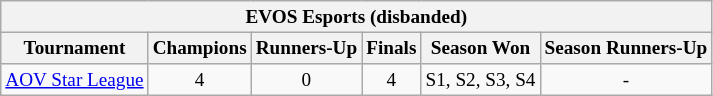<table class="wikitable" style="font-size:80%; text-align:center;">
<tr>
<td colspan="6" style="background-color:#f2f2f2;"> <strong>EVOS Esports (disbanded)</strong></td>
</tr>
<tr>
<th>Tournament</th>
<th>Champions</th>
<th>Runners-Up</th>
<th>Finals</th>
<th>Season Won</th>
<th>Season Runners-Up</th>
</tr>
<tr>
<td><a href='#'>AOV Star League</a></td>
<td>4</td>
<td>0</td>
<td>4</td>
<td>S1, S2, S3, S4</td>
<td>-</td>
</tr>
</table>
